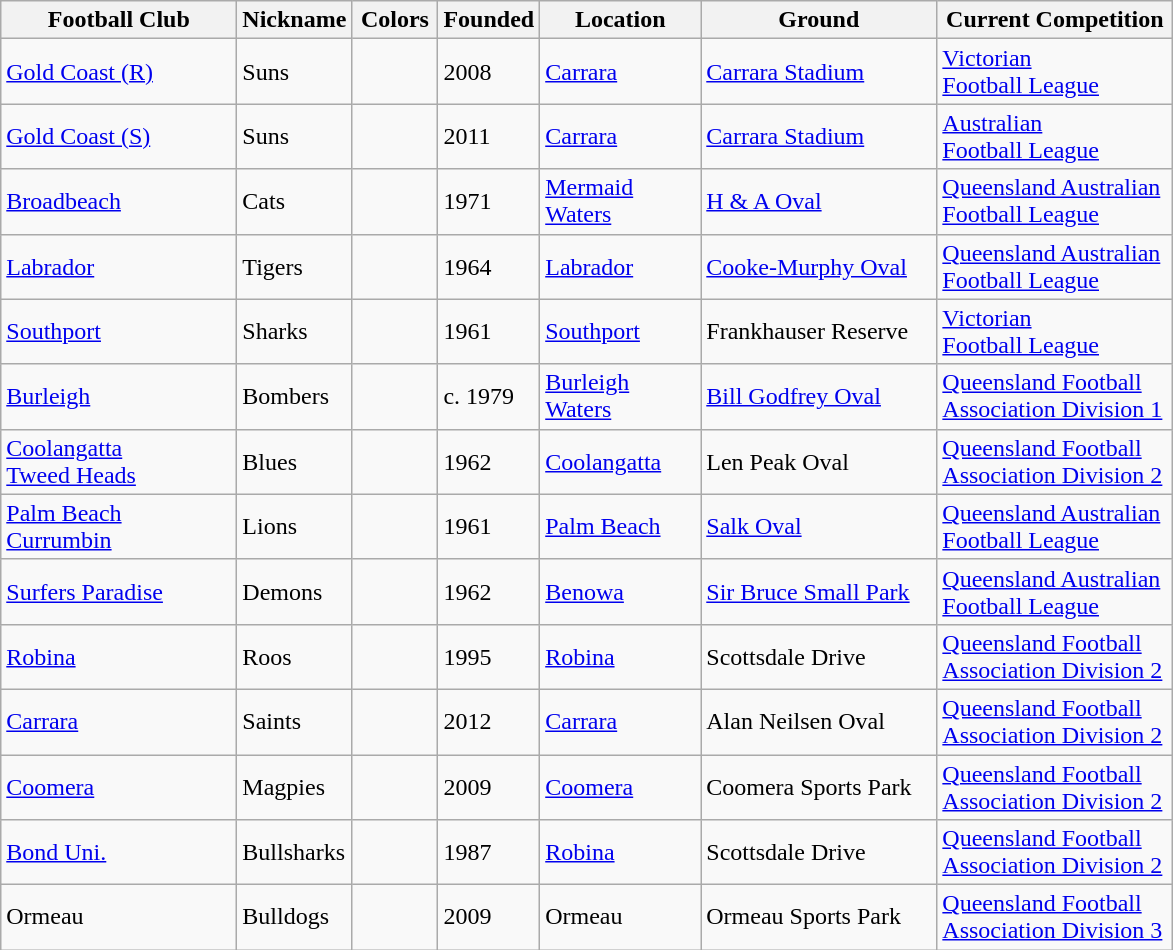<table class="wikitable sortable">
<tr>
<th width=150px>Football Club</th>
<th width=050px>Nickname</th>
<th width=050px>Colors</th>
<th width=050px>Founded</th>
<th width=100px>Location</th>
<th width=150px>Ground</th>
<th width=150px>Current Competition</th>
</tr>
<tr>
<td><a href='#'>Gold Coast (R)</a></td>
<td>Suns</td>
<td></td>
<td>2008</td>
<td><a href='#'>Carrara</a></td>
<td><a href='#'>Carrara Stadium</a></td>
<td><a href='#'>Victorian<br>Football League</a></td>
</tr>
<tr>
<td><a href='#'>Gold Coast (S)</a></td>
<td>Suns</td>
<td></td>
<td>2011</td>
<td><a href='#'>Carrara</a></td>
<td><a href='#'>Carrara Stadium</a></td>
<td><a href='#'>Australian<br>Football League</a></td>
</tr>
<tr>
<td><a href='#'>Broadbeach</a></td>
<td>Cats</td>
<td></td>
<td>1971</td>
<td><a href='#'>Mermaid Waters</a></td>
<td><a href='#'>H & A Oval</a></td>
<td><a href='#'>Queensland Australian<br>Football League</a></td>
</tr>
<tr>
<td><a href='#'>Labrador</a></td>
<td>Tigers</td>
<td></td>
<td>1964</td>
<td><a href='#'>Labrador</a></td>
<td><a href='#'>Cooke-Murphy Oval</a></td>
<td><a href='#'>Queensland Australian<br>Football League</a></td>
</tr>
<tr>
<td><a href='#'>Southport</a></td>
<td>Sharks</td>
<td></td>
<td>1961</td>
<td><a href='#'>Southport</a></td>
<td>Frankhauser Reserve</td>
<td><a href='#'>Victorian<br>Football League</a></td>
</tr>
<tr>
<td><a href='#'>Burleigh</a></td>
<td>Bombers</td>
<td></td>
<td>c. 1979</td>
<td><a href='#'>Burleigh Waters</a></td>
<td><a href='#'>Bill Godfrey Oval</a></td>
<td><a href='#'>Queensland Football<br>Association Division 1</a></td>
</tr>
<tr>
<td><a href='#'>Coolangatta<br>Tweed Heads</a></td>
<td>Blues</td>
<td></td>
<td>1962</td>
<td><a href='#'>Coolangatta</a></td>
<td>Len Peak Oval</td>
<td><a href='#'>Queensland Football<br>Association Division 2</a></td>
</tr>
<tr>
<td><a href='#'>Palm Beach<br>Currumbin</a></td>
<td>Lions</td>
<td></td>
<td>1961</td>
<td><a href='#'>Palm Beach</a></td>
<td><a href='#'>Salk Oval</a></td>
<td><a href='#'>Queensland Australian<br>Football League</a></td>
</tr>
<tr>
<td><a href='#'>Surfers Paradise</a></td>
<td>Demons</td>
<td></td>
<td>1962</td>
<td><a href='#'>Benowa</a></td>
<td><a href='#'>Sir Bruce Small Park</a></td>
<td><a href='#'>Queensland Australian<br>Football League</a></td>
</tr>
<tr>
<td><a href='#'>Robina</a></td>
<td>Roos</td>
<td></td>
<td>1995</td>
<td><a href='#'>Robina</a></td>
<td>Scottsdale Drive</td>
<td><a href='#'>Queensland Football<br>Association Division 2</a></td>
</tr>
<tr>
<td><a href='#'>Carrara</a></td>
<td>Saints</td>
<td></td>
<td>2012</td>
<td><a href='#'>Carrara</a></td>
<td>Alan Neilsen Oval</td>
<td><a href='#'>Queensland Football<br>Association Division 2</a></td>
</tr>
<tr>
<td><a href='#'>Coomera</a></td>
<td>Magpies</td>
<td></td>
<td>2009</td>
<td><a href='#'>Coomera</a></td>
<td>Coomera Sports Park</td>
<td><a href='#'>Queensland Football<br>Association Division 2</a></td>
</tr>
<tr>
<td><a href='#'>Bond Uni.</a></td>
<td>Bullsharks</td>
<td></td>
<td>1987</td>
<td><a href='#'>Robina</a></td>
<td>Scottsdale Drive</td>
<td><a href='#'>Queensland Football<br>Association Division 2</a></td>
</tr>
<tr>
<td>Ormeau</td>
<td>Bulldogs</td>
<td></td>
<td>2009</td>
<td>Ormeau</td>
<td>Ormeau Sports Park</td>
<td><a href='#'>Queensland Football<br>Association Division 3</a></td>
</tr>
</table>
